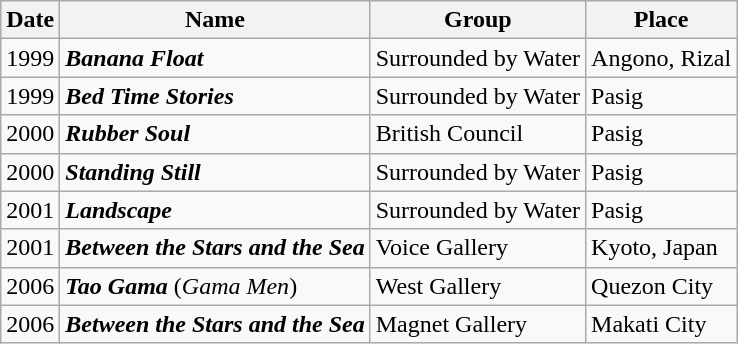<table class="wikitable sortable">
<tr>
<th>Date</th>
<th>Name</th>
<th>Group</th>
<th>Place</th>
</tr>
<tr>
<td>1999</td>
<td><strong><em>Banana Float</em></strong></td>
<td>Surrounded by Water</td>
<td>Angono, Rizal</td>
</tr>
<tr>
<td>1999</td>
<td><strong><em>Bed Time Stories</em></strong></td>
<td>Surrounded by Water</td>
<td>Pasig</td>
</tr>
<tr>
<td>2000</td>
<td><strong><em>Rubber Soul</em></strong></td>
<td>British Council</td>
<td>Pasig</td>
</tr>
<tr>
<td>2000</td>
<td><strong><em>Standing Still</em></strong></td>
<td>Surrounded by Water</td>
<td>Pasig</td>
</tr>
<tr>
<td>2001</td>
<td><strong><em>Landscape</em></strong></td>
<td>Surrounded by Water</td>
<td>Pasig</td>
</tr>
<tr>
<td>2001</td>
<td><strong><em>Between the Stars and the Sea</em></strong></td>
<td>Voice Gallery</td>
<td>Kyoto, Japan</td>
</tr>
<tr>
<td>2006</td>
<td><strong><em>Tao Gama</em></strong> (<em>Gama Men</em>)</td>
<td>West Gallery</td>
<td>Quezon City</td>
</tr>
<tr>
<td>2006</td>
<td><strong><em>Between the Stars and the Sea</em></strong></td>
<td>Magnet Gallery</td>
<td>Makati City</td>
</tr>
</table>
